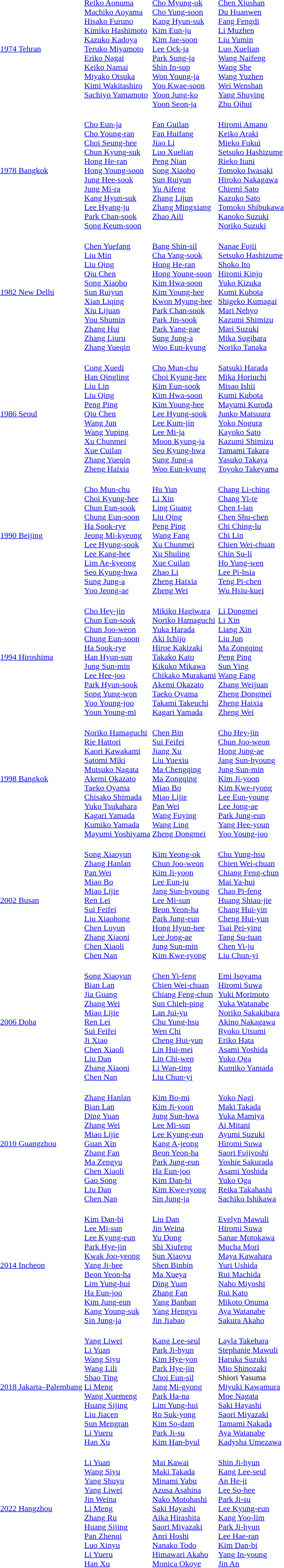<table>
<tr>
<td><a href='#'>1974 Tehran</a></td>
<td valign=top><br><a href='#'>Reiko Aonuma</a><br><a href='#'>Machiko Aoyama</a><br><a href='#'>Hisako Furuno</a><br><a href='#'>Kimiko Hashimoto</a><br><a href='#'>Kazuko Kadoya</a><br><a href='#'>Teruko Miyamoto</a><br><a href='#'>Eriko Nagai</a><br><a href='#'>Keiko Namai</a><br><a href='#'>Miyako Otsuka</a><br><a href='#'>Kimi Wakitashiro</a><br><a href='#'>Sachiyo Yamamoto</a></td>
<td><br><a href='#'>Cho Myung-ok</a><br><a href='#'>Cho Yung-soon</a><br><a href='#'>Kang Hyun-suk</a><br><a href='#'>Kim Eun-ju</a><br><a href='#'>Kim Jae-soon</a><br><a href='#'>Lee Ock-ja</a><br><a href='#'>Park Sung-ja</a><br><a href='#'>Shin In-sup</a><br><a href='#'>Won Young-ja</a><br><a href='#'>Yoo Kwae-soon</a><br><a href='#'>Yoon Jung-ko</a><br><a href='#'>Yoon Seon-ja</a></td>
<td><br><a href='#'>Chen Xiushan</a><br><a href='#'>Du Huanwen</a><br><a href='#'>Fang Fengdi</a><br><a href='#'>Li Muzhen</a><br><a href='#'>Liu Yumin</a><br><a href='#'>Luo Xuelian</a><br><a href='#'>Wang Naifeng</a><br><a href='#'>Wang She</a><br><a href='#'>Wang Yuzhen</a><br><a href='#'>Wei Wenshan</a><br><a href='#'>Yang Shuying</a><br><a href='#'>Zhu Qihui</a></td>
</tr>
<tr>
<td><a href='#'>1978 Bangkok</a></td>
<td><br><a href='#'>Cho Eun-ja</a><br><a href='#'>Cho Young-ran</a><br><a href='#'>Choi Seung-hee</a><br><a href='#'>Chun Kyung-suk</a><br><a href='#'>Hong He-ran</a><br><a href='#'>Hong Young-soon</a><br><a href='#'>Jung Hee-sook</a><br><a href='#'>Jung Mi-ra</a><br><a href='#'>Kang Hyun-suk</a><br><a href='#'>Lee Hyang-ju</a><br><a href='#'>Park Chan-sook</a><br><a href='#'>Song Keum-soon</a></td>
<td valign=top><br><a href='#'>Fan Guilan</a><br><a href='#'>Fan Huifang</a><br><a href='#'>Jiao Li</a><br><a href='#'>Luo Xuelian</a><br><a href='#'>Peng Nian</a><br><a href='#'>Song Xiaobo</a><br><a href='#'>Sun Ruiyun</a><br><a href='#'>Yu Aifeng</a><br><a href='#'>Zhang Lijun</a><br><a href='#'>Zhang Mingxiang</a><br><a href='#'>Zhao Aili</a></td>
<td><br><a href='#'>Hiromi Amano</a><br><a href='#'>Keiko Araki</a><br><a href='#'>Mieko Fukui</a><br><a href='#'>Setsuko Hashizume</a><br><a href='#'>Rieko Itani</a><br><a href='#'>Tomoko Iwasaki</a><br><a href='#'>Hiroko Nakagawa</a><br><a href='#'>Chiemi Sato</a><br><a href='#'>Kazuko Sato</a><br><a href='#'>Tomoko Shibukawa</a><br><a href='#'>Kanoko Suzuki</a><br><a href='#'>Noriko Suzuki</a></td>
</tr>
<tr>
<td><a href='#'>1982 New Delhi</a></td>
<td><br><a href='#'>Chen Yuefang</a><br><a href='#'>Liu Min</a><br><a href='#'>Liu Qing</a><br><a href='#'>Qiu Chen</a><br><a href='#'>Song Xiaobo</a><br><a href='#'>Sun Ruiyun</a><br><a href='#'>Xian Liqing</a><br><a href='#'>Xiu Lijuan</a><br><a href='#'>You Shumin</a><br><a href='#'>Zhang Hui</a><br><a href='#'>Zhang Liuru</a><br><a href='#'>Zhang Yueqin</a></td>
<td><br><a href='#'>Bang Shin-sil</a><br><a href='#'>Cha Yang-sook</a><br><a href='#'>Hong He-ran</a><br><a href='#'>Hong Young-soon</a><br><a href='#'>Kim Hwa-soon</a><br><a href='#'>Kim Young-hee</a><br><a href='#'>Kwon Myung-hee</a><br><a href='#'>Park Chan-sook</a><br><a href='#'>Park Jin-sook</a><br><a href='#'>Park Yang-gae</a><br><a href='#'>Sung Jung-a</a><br><a href='#'>Woo Eun-kyung</a></td>
<td><br><a href='#'>Nanae Fujii</a><br><a href='#'>Setsuko Hashizume</a><br><a href='#'>Shoko Ito</a><br><a href='#'>Hiromi Kinjo</a><br><a href='#'>Yuko Kizuka</a><br><a href='#'>Kumi Kubota</a><br><a href='#'>Shigeko Kumagai</a><br><a href='#'>Mari Nehyo</a><br><a href='#'>Kazumi Shimizu</a><br><a href='#'>Mari Suzuki</a><br><a href='#'>Mika Sugihara</a><br><a href='#'>Noriko Tanaka</a></td>
</tr>
<tr>
<td><a href='#'>1986 Seoul</a></td>
<td><br><a href='#'>Cong Xuedi</a><br><a href='#'>Han Qingling</a><br><a href='#'>Liu Lin</a><br><a href='#'>Liu Qing</a><br><a href='#'>Peng Ping</a><br><a href='#'>Qiu Chen</a><br><a href='#'>Wang Jun</a><br><a href='#'>Wang Yuping</a><br><a href='#'>Xu Chunmei</a><br><a href='#'>Xue Cuilan</a><br><a href='#'>Zhang Yueqin</a><br><a href='#'>Zheng Haixia</a></td>
<td><br><a href='#'>Cho Mun-chu</a><br><a href='#'>Choi Kyung-hee</a><br><a href='#'>Kim Eun-sook</a><br><a href='#'>Kim Hwa-soon</a><br><a href='#'>Kim Young-hee</a><br><a href='#'>Lee Hyung-sook</a><br><a href='#'>Lee Kum-jin</a><br><a href='#'>Lee Mi-ja</a><br><a href='#'>Moon Kyung-ja</a><br><a href='#'>Seo Kyung-hwa</a><br><a href='#'>Sung Jung-a</a><br><a href='#'>Woo Eun-kyung</a></td>
<td><br><a href='#'>Satsuki Harada</a><br><a href='#'>Mika Horiuchi</a><br><a href='#'>Misao Ishii</a><br><a href='#'>Kumi Kubota</a><br><a href='#'>Mayumi Kuroda</a><br><a href='#'>Junko Matsuura</a><br><a href='#'>Yoko Nogura</a><br><a href='#'>Kayoko Sato</a><br><a href='#'>Kazumi Shimizu</a><br><a href='#'>Tamami Takara</a><br><a href='#'>Yasuko Takaya</a><br><a href='#'>Toyoko Takeyama</a></td>
</tr>
<tr>
<td><a href='#'>1990 Beijing</a></td>
<td><br><a href='#'>Cho Mun-chu</a><br><a href='#'>Choi Kyung-hee</a><br><a href='#'>Chun Eun-sook</a><br><a href='#'>Chung Eun-soon</a><br><a href='#'>Ha Sook-rye</a><br><a href='#'>Jeong Mi-kyeong</a><br><a href='#'>Lee Hyung-sook</a><br><a href='#'>Lee Kang-hee</a><br><a href='#'>Lim Ae-kyeong</a><br><a href='#'>Seo Kyung-hwa</a><br><a href='#'>Sung Jung-a</a><br><a href='#'>Yoo Jeong-ae</a></td>
<td><br><a href='#'>Hu Yun</a><br><a href='#'>Li Xin</a><br><a href='#'>Ling Guang</a><br><a href='#'>Liu Qing</a><br><a href='#'>Peng Ping</a><br><a href='#'>Wang Fang</a><br><a href='#'>Xu Chunmei</a><br><a href='#'>Xu Shuling</a><br><a href='#'>Xue Cuilan</a><br><a href='#'>Zhao Li</a><br><a href='#'>Zheng Haixia</a><br><a href='#'>Zheng Wei</a></td>
<td><br><a href='#'>Chang Li-ching</a><br><a href='#'>Chang Yi-te</a><br><a href='#'>Chen I-lan</a><br><a href='#'>Chen Shu-chen</a><br><a href='#'>Chi Ching-lu</a><br><a href='#'>Chi Lin</a><br><a href='#'>Chien Wei-chuan</a><br><a href='#'>Chin Su-li</a><br><a href='#'>Ho Yung-wen</a><br><a href='#'>Lee Pi-hsia</a><br><a href='#'>Teng Pi-chen</a><br><a href='#'>Wu Hsiu-kuei</a></td>
</tr>
<tr>
<td><a href='#'>1994 Hiroshima</a></td>
<td><br><a href='#'>Cho Hey-jin</a><br><a href='#'>Chun Eun-sook</a><br><a href='#'>Chun Joo-weon</a><br><a href='#'>Chung Eun-soon</a><br><a href='#'>Ha Sook-rye</a><br><a href='#'>Han Hyun-sun</a><br><a href='#'>Jung Sun-min</a><br><a href='#'>Lee Hee-joo</a><br><a href='#'>Park Hyun-sook</a><br><a href='#'>Song Yung-won</a><br><a href='#'>Yoo Young-joo</a><br><a href='#'>Youn Young-mi</a></td>
<td><br><a href='#'>Mikiko Hagiwara</a><br><a href='#'>Noriko Hamaguchi</a><br><a href='#'>Yuka Harada</a><br><a href='#'>Aki Ichijo</a><br><a href='#'>Hiroe Kakizaki</a><br><a href='#'>Takako Kato</a><br><a href='#'>Kikuko Mikawa</a><br><a href='#'>Chikako Murakami</a><br><a href='#'>Akemi Okazato</a><br><a href='#'>Taeko Oyama</a><br><a href='#'>Takami Takeuchi</a><br><a href='#'>Kagari Yamada</a></td>
<td><br><a href='#'>Li Dongmei</a><br><a href='#'>Li Xin</a><br><a href='#'>Liang Xin</a><br><a href='#'>Liu Jun</a><br><a href='#'>Ma Zongqing</a><br><a href='#'>Peng Ping</a><br><a href='#'>Sun Ying</a><br><a href='#'>Wang Fang</a><br><a href='#'>Zhang Weijuan</a><br><a href='#'>Zheng Dongmei</a><br><a href='#'>Zheng Haixia</a><br><a href='#'>Zheng Wei</a></td>
</tr>
<tr>
<td><a href='#'>1998 Bangkok</a></td>
<td><br><a href='#'>Noriko Hamaguchi</a><br><a href='#'>Rie Hattori</a><br><a href='#'>Kaori Kawakami</a><br><a href='#'>Satomi Miki</a><br><a href='#'>Mutsuko Nagata</a><br><a href='#'>Akemi Okazato</a><br><a href='#'>Taeko Oyama</a><br><a href='#'>Chisako Shimada</a><br><a href='#'>Yuko Tsukahara</a><br><a href='#'>Kagari Yamada</a><br><a href='#'>Kumiko Yamada</a><br><a href='#'>Mayumi Yoshiyama</a></td>
<td><br><a href='#'>Chen Bin</a><br><a href='#'>Sui Feifei</a><br><a href='#'>Jiang Xu</a><br><a href='#'>Liu Yuexiu</a><br><a href='#'>Ma Chengqing</a><br><a href='#'>Ma Zongqing</a><br><a href='#'>Miao Bo</a><br><a href='#'>Miao Lijie</a><br><a href='#'>Pan Wei</a><br><a href='#'>Wang Fuying</a><br><a href='#'>Wang Ling</a><br><a href='#'>Zheng Dongmei</a></td>
<td><br><a href='#'>Cho Hey-jin</a><br><a href='#'>Chun Joo-weon</a><br><a href='#'>Hong Jung-ae</a><br><a href='#'>Jang Sun-hyoung</a><br><a href='#'>Jung Sun-min</a><br><a href='#'>Kim Ji-yoon</a><br><a href='#'>Kim Kwe-ryong</a><br><a href='#'>Lee Eun-young</a><br><a href='#'>Lee Jong-ae</a><br><a href='#'>Park Jung-eun</a><br><a href='#'>Yang Hee-youn</a><br><a href='#'>Yoo Young-joo</a></td>
</tr>
<tr>
<td><a href='#'>2002 Busan</a></td>
<td><br><a href='#'>Song Xiaoyun</a><br><a href='#'>Zhang Hanlan</a><br><a href='#'>Pan Wei</a><br><a href='#'>Miao Bo</a><br><a href='#'>Miao Lijie</a><br><a href='#'>Ren Lei</a><br><a href='#'>Sui Feifei</a><br><a href='#'>Liu Xiaohong</a><br><a href='#'>Chen Luyun</a><br><a href='#'>Zhang Xiaoni</a><br><a href='#'>Chen Xiaoli</a><br><a href='#'>Chen Nan</a></td>
<td><br><a href='#'>Kim Yeong-ok</a><br><a href='#'>Chun Joo-weon</a><br><a href='#'>Kim Ji-yoon</a><br><a href='#'>Lee Eun-ju</a><br><a href='#'>Jang Sun-hyoung</a><br><a href='#'>Lee Mi-sun</a><br><a href='#'>Beon Yeon-ha</a><br><a href='#'>Park Jung-eun</a><br><a href='#'>Hong Hyun-hee</a><br><a href='#'>Lee Jong-ae</a><br><a href='#'>Jung Sun-min</a><br><a href='#'>Kim Kwe-ryong</a></td>
<td><br><a href='#'>Chu Yung-hsu</a><br><a href='#'>Chien Wei-chuan</a><br><a href='#'>Chiang Feng-chun</a><br><a href='#'>Mai Ya-hui</a><br><a href='#'>Chao Pi-feng</a><br><a href='#'>Huang Shiau-jie</a><br><a href='#'>Chang Hui-yin</a><br><a href='#'>Cheng Hui-yun</a><br><a href='#'>Tsai Pei-ying</a><br><a href='#'>Tang Su-tuan</a><br><a href='#'>Chen Yi-ju</a><br><a href='#'>Liu Chun-yi</a></td>
</tr>
<tr>
<td><a href='#'>2006 Doha</a></td>
<td><br><a href='#'>Song Xiaoyun</a><br><a href='#'>Bian Lan</a><br><a href='#'>Jia Guang</a><br><a href='#'>Zhang Wei</a><br><a href='#'>Miao Lijie</a><br><a href='#'>Ren Lei</a><br><a href='#'>Sui Feifei</a><br><a href='#'>Ji Xiao</a><br><a href='#'>Chen Xiaoli</a><br><a href='#'>Liu Dan</a><br><a href='#'>Zhang Xiaoni</a><br><a href='#'>Chen Nan</a></td>
<td><br><a href='#'>Chen Yi-feng</a><br><a href='#'>Chien Wei-chuan</a><br><a href='#'>Chiang Feng-chun</a><br><a href='#'>Sun Chieh-ping</a><br><a href='#'>Lan Jui-yu</a><br><a href='#'>Chu Yung-hsu</a><br><a href='#'>Wen Chi</a><br><a href='#'>Cheng Hui-yun</a><br><a href='#'>Lin Hui-mei</a><br><a href='#'>Lin Chi-wen</a><br><a href='#'>Li Wan-ting</a><br><a href='#'>Liu Chun-yi</a></td>
<td valign=top><br><a href='#'>Emi Isoyama</a><br><a href='#'>Hiromi Suwa</a><br><a href='#'>Yuki Morimoto</a><br><a href='#'>Yuka Watanabe</a><br><a href='#'>Noriko Sakakibara</a><br><a href='#'>Akino Nakagawa</a><br><a href='#'>Ryoko Utsumi</a><br><a href='#'>Eriko Hata</a><br><a href='#'>Asami Yoshida</a><br><a href='#'>Yuko Oga</a><br><a href='#'>Kumiko Yamada</a></td>
</tr>
<tr>
<td><a href='#'>2010 Guangzhou</a></td>
<td><br><a href='#'>Zhang Hanlan</a><br><a href='#'>Bian Lan</a><br><a href='#'>Ding Yuan</a><br><a href='#'>Zhang Wei</a><br><a href='#'>Miao Lijie</a><br><a href='#'>Guan Xin</a><br><a href='#'>Zhang Fan</a><br><a href='#'>Ma Zengyu</a><br><a href='#'>Chen Xiaoli</a><br><a href='#'>Gao Song</a><br><a href='#'>Liu Dan</a><br><a href='#'>Chen Nan</a></td>
<td><br><a href='#'>Kim Bo-mi</a><br><a href='#'>Kim Ji-yoon</a><br><a href='#'>Jung Sun-hwa</a><br><a href='#'>Lee Mi-sun</a><br><a href='#'>Lee Kyung-eun</a><br><a href='#'>Kang A-jeong</a><br><a href='#'>Beon Yeon-ha</a><br><a href='#'>Park Jung-eun</a><br><a href='#'>Ha Eun-joo</a><br><a href='#'>Kim Dan-bi</a><br><a href='#'>Kim Kwe-ryong</a><br><a href='#'>Sin Jung-ja</a></td>
<td><br><a href='#'>Yoko Nagi</a><br><a href='#'>Maki Takada</a><br><a href='#'>Yuka Mamiya</a><br><a href='#'>Ai Mitani</a><br><a href='#'>Ayumi Suzuki</a><br><a href='#'>Hiromi Suwa</a><br><a href='#'>Saori Fujiyoshi</a><br><a href='#'>Yoshie Sakurada</a><br><a href='#'>Asami Yoshida</a><br><a href='#'>Yuko Oga</a><br><a href='#'>Reika Takahashi</a><br><a href='#'>Sachiko Ishikawa</a></td>
</tr>
<tr>
<td><a href='#'>2014 Incheon</a></td>
<td><br><a href='#'>Kim Dan-bi</a><br><a href='#'>Lee Mi-sun</a><br><a href='#'>Lee Kyung-eun</a><br><a href='#'>Park Hye-jin</a><br><a href='#'>Kwak Joo-yeong</a><br><a href='#'>Yang Ji-hee</a><br><a href='#'>Beon Yeon-ha</a><br><a href='#'>Lim Yung-hui</a><br><a href='#'>Ha Eun-joo</a><br><a href='#'>Kim Jung-eun</a><br><a href='#'>Kang Young-suk</a><br><a href='#'>Sin Jung-ja</a></td>
<td><br><a href='#'>Liu Dan</a><br><a href='#'>Jin Weina</a><br><a href='#'>Yu Dong</a><br><a href='#'>Shi Xiufeng</a><br><a href='#'>Sun Xiaoyu</a><br><a href='#'>Shen Binbin</a><br><a href='#'>Ma Xueya</a><br><a href='#'>Ding Yuan</a><br><a href='#'>Zhang Fan</a><br><a href='#'>Yang Banban</a><br><a href='#'>Yang Hengyu</a><br><a href='#'>Jin Jiabao</a></td>
<td><br><a href='#'>Evelyn Mawuli</a><br><a href='#'>Hiromi Suwa</a><br><a href='#'>Sanae Motokawa</a><br><a href='#'>Mucha Mori</a><br><a href='#'>Maya Kawahara</a><br><a href='#'>Yuri Ushida</a><br><a href='#'>Rui Machida</a><br><a href='#'>Naho Miyoshi</a><br><a href='#'>Rui Kato</a><br><a href='#'>Mikoto Onuma</a><br><a href='#'>Aya Watanabe</a><br><a href='#'>Sakura Akaho</a></td>
</tr>
<tr>
<td><a href='#'>2018 Jakarta–Palembang</a></td>
<td><br><a href='#'>Yang Liwei</a><br><a href='#'>Li Yuan</a><br><a href='#'>Wang Siyu</a><br><a href='#'>Wang Lili</a><br><a href='#'>Shao Ting</a><br><a href='#'>Li Meng</a><br><a href='#'>Wang Xuemeng</a><br><a href='#'>Huang Sijing</a><br><a href='#'>Liu Jiacen</a><br><a href='#'>Sun Mengran</a><br><a href='#'>Li Yueru</a><br><a href='#'>Han Xu</a></td>
<td><br><a href='#'>Kang Lee-seul</a><br><a href='#'>Park Ji-hyun</a><br><a href='#'>Kim Hye-yon</a><br><a href='#'>Park Hye-jin</a><br><a href='#'>Choi Eun-sil</a><br><a href='#'>Jang Mi-gyong</a><br><a href='#'>Park Ha-na</a><br><a href='#'>Lim Yung-hui</a><br><a href='#'>Ro Suk-yong</a><br><a href='#'>Kim So-dam</a><br><a href='#'>Park Ji-su</a><br><a href='#'>Kim Han-byul</a></td>
<td><br><a href='#'>Layla Takehara</a><br><a href='#'>Stephanie Mawuli</a><br><a href='#'>Haruka Suzuki</a><br><a href='#'>Mio Shinozaki</a><br>Shiori Yasuma<br><a href='#'>Miyuki Kawamura</a><br><a href='#'>Moe Nagata</a><br><a href='#'>Saki Hayashi</a><br><a href='#'>Saori Miyazaki</a><br><a href='#'>Tamami Nakada</a><br><a href='#'>Aya Watanabe</a><br><a href='#'>Kadysha Umezawa</a></td>
</tr>
<tr>
<td><a href='#'>2022 Hangzhou</a></td>
<td><br><a href='#'>Li Yuan</a><br><a href='#'>Wang Siyu</a><br><a href='#'>Yang Shuyu</a><br><a href='#'>Yang Liwei</a><br><a href='#'>Jin Weina</a><br><a href='#'>Li Meng</a><br><a href='#'>Zhang Ru</a><br><a href='#'>Huang Sijing</a><br><a href='#'>Pan Zhenqi</a><br><a href='#'>Luo Xinyu</a><br><a href='#'>Li Yueru</a><br><a href='#'>Han Xu</a></td>
<td><br><a href='#'>Mai Kawai</a><br><a href='#'>Maki Takada</a><br><a href='#'>Minami Yabu</a><br><a href='#'>Azusa Asahina</a><br><a href='#'>Nako Motohashi</a><br><a href='#'>Saki Hayashi</a><br><a href='#'>Aika Hirashita</a><br><a href='#'>Saori Miyazaki</a><br><a href='#'>Anri Hoshi</a><br><a href='#'>Nanako Todo</a><br><a href='#'>Himawari Akaho</a><br><a href='#'>Monica Okoye</a></td>
<td><br><a href='#'>Shin Ji-hyun</a><br><a href='#'>Kang Lee-seul</a><br><a href='#'>An He-ji</a><br><a href='#'>Lee So-hee</a><br><a href='#'>Park Ji-su</a><br><a href='#'>Lee Kyung-eun</a><br><a href='#'>Kang Yoo-lim</a><br><a href='#'>Park Ji-hyun</a><br><a href='#'>Lee Hae-ran</a><br><a href='#'>Kim Dan-bi</a><br><a href='#'>Yang In-young</a><br><a href='#'>Jin An</a></td>
</tr>
</table>
